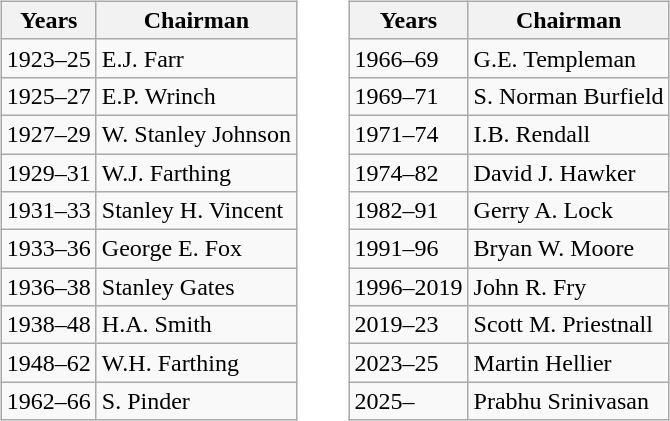<table>
<tr>
<td valign="top"><br><table class="wikitable">
<tr>
<th>Years</th>
<th>Chairman</th>
</tr>
<tr>
<td>1923–25</td>
<td>E.J. Farr</td>
</tr>
<tr>
<td>1925–27</td>
<td>E.P. Wrinch</td>
</tr>
<tr>
<td>1927–29</td>
<td>W. Stanley Johnson</td>
</tr>
<tr>
<td>1929–31</td>
<td>W.J. Farthing</td>
</tr>
<tr>
<td>1931–33</td>
<td>Stanley H. Vincent</td>
</tr>
<tr>
<td>1933–36</td>
<td>George E. Fox</td>
</tr>
<tr>
<td>1936–38</td>
<td>Stanley Gates</td>
</tr>
<tr>
<td>1938–48</td>
<td>H.A. Smith</td>
</tr>
<tr>
<td>1948–62</td>
<td>W.H. Farthing</td>
</tr>
<tr>
<td>1962–66</td>
<td>S. Pinder</td>
</tr>
</table>
</td>
<td width="10"> </td>
<td valign="top"><br><table class="wikitable">
<tr>
<th>Years</th>
<th>Chairman</th>
</tr>
<tr>
<td>1966–69</td>
<td>G.E. Templeman</td>
</tr>
<tr>
<td>1969–71</td>
<td>S. Norman Burfield</td>
</tr>
<tr>
<td>1971–74</td>
<td>I.B. Rendall</td>
</tr>
<tr>
<td>1974–82</td>
<td>David J. Hawker</td>
</tr>
<tr>
<td>1982–91</td>
<td>Gerry A. Lock</td>
</tr>
<tr>
<td>1991–96</td>
<td>Bryan W. Moore</td>
</tr>
<tr>
<td>1996–2019</td>
<td>John R. Fry</td>
</tr>
<tr>
<td>2019–23</td>
<td>Scott M. Priestnall</td>
</tr>
<tr>
<td>2023–25</td>
<td>Martin Hellier</td>
</tr>
<tr>
<td>2025–</td>
<td>Prabhu Srinivasan</td>
</tr>
</table>
</td>
</tr>
</table>
